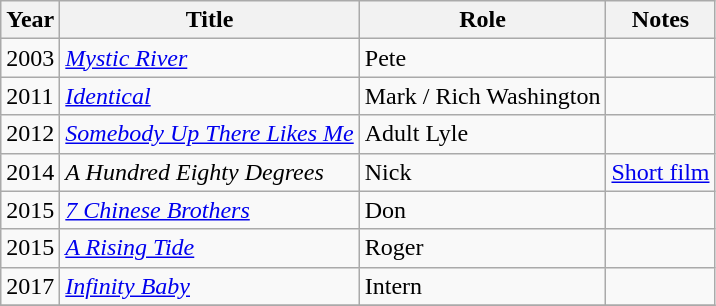<table class="wikitable sortable">
<tr>
<th>Year</th>
<th>Title</th>
<th>Role</th>
<th>Notes</th>
</tr>
<tr>
<td>2003</td>
<td><em><a href='#'>Mystic River</a></em></td>
<td>Pete</td>
<td></td>
</tr>
<tr>
<td>2011</td>
<td><em><a href='#'>Identical</a></em></td>
<td>Mark / Rich Washington</td>
<td></td>
</tr>
<tr>
<td>2012</td>
<td><em><a href='#'>Somebody Up There Likes Me</a></em></td>
<td>Adult Lyle</td>
<td></td>
</tr>
<tr>
<td>2014</td>
<td><em>A Hundred Eighty Degrees</em></td>
<td>Nick</td>
<td><a href='#'>Short film</a></td>
</tr>
<tr>
<td>2015</td>
<td><em><a href='#'>7 Chinese Brothers</a></em></td>
<td>Don</td>
<td></td>
</tr>
<tr>
<td>2015</td>
<td><em><a href='#'>A Rising Tide</a></em></td>
<td>Roger</td>
<td></td>
</tr>
<tr>
<td>2017</td>
<td><em><a href='#'>Infinity Baby</a></em></td>
<td>Intern</td>
<td></td>
</tr>
<tr>
</tr>
</table>
